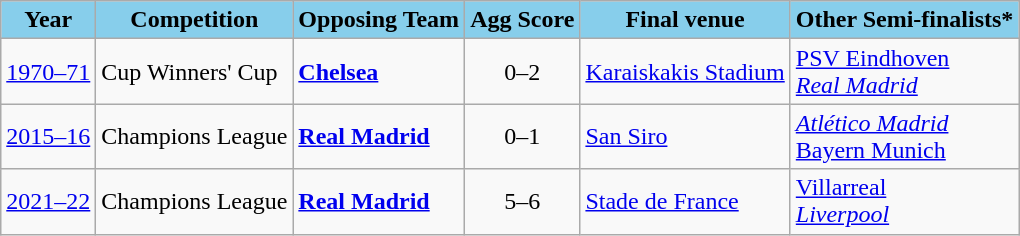<table class="wikitable">
<tr>
<td align="center" style="background:skyblue;color:#0000f"><strong>Year</strong></td>
<td align="center" style="background:skyblue;color:#0000f"><strong>Competition</strong></td>
<td align="center" style="background:skyblue;color:#0000f"><strong>Opposing Team</strong></td>
<td align="center" style="background:skyblue;color:#0000f"><strong>Agg Score</strong></td>
<td align="center" style="background:skyblue;color:#0000f"><strong>Final venue</strong></td>
<td align="center" style="background:skyblue;color:#0000f"><strong>Other Semi-finalists*</strong></td>
</tr>
<tr>
<td><a href='#'>1970–71</a></td>
<td>Cup Winners' Cup</td>
<td> <strong><a href='#'>Chelsea</a></strong></td>
<td align="center">0–2</td>
<td> <a href='#'>Karaiskakis Stadium</a></td>
<td> <a href='#'>PSV Eindhoven</a> <br> <em><a href='#'>Real Madrid</a></em></td>
</tr>
<tr>
<td><a href='#'>2015–16</a></td>
<td>Champions League</td>
<td> <strong><a href='#'>Real Madrid</a></strong></td>
<td align="center">0–1</td>
<td> <a href='#'>San Siro</a></td>
<td> <em><a href='#'>Atlético Madrid</a></em> <br> <a href='#'>Bayern Munich</a></td>
</tr>
<tr>
<td><a href='#'>2021–22</a></td>
<td>Champions League</td>
<td> <strong><a href='#'>Real Madrid</a></strong></td>
<td align="center">5–6 </td>
<td> <a href='#'>Stade de France</a></td>
<td> <a href='#'>Villarreal</a><br> <em><a href='#'>Liverpool</a></em></td>
</tr>
</table>
